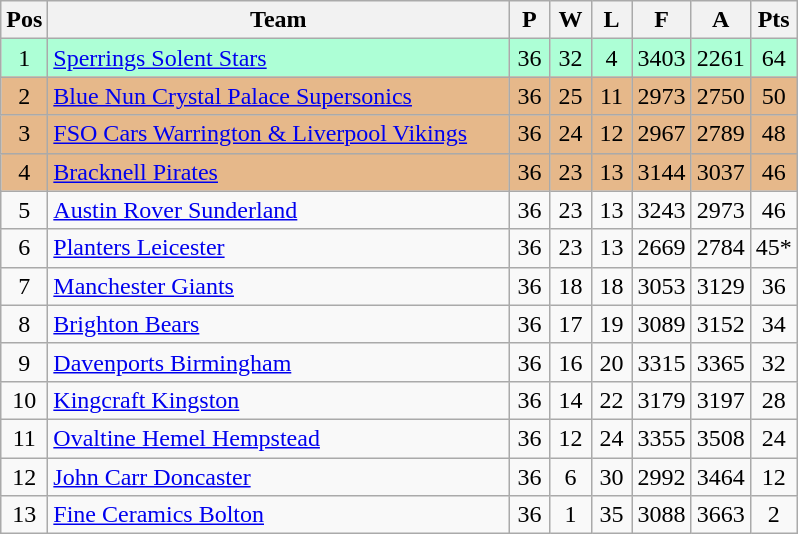<table class="wikitable" style="font-size: 100%">
<tr>
<th width=20>Pos</th>
<th width=300>Team</th>
<th width=20>P</th>
<th width=20>W</th>
<th width=20>L</th>
<th width=20>F</th>
<th width=20>A</th>
<th width=20>Pts</th>
</tr>
<tr align=center style="background: #ADFFD6;">
<td>1</td>
<td align="left"><a href='#'>Sperrings Solent Stars</a></td>
<td>36</td>
<td>32</td>
<td>4</td>
<td>3403</td>
<td>2261</td>
<td>64</td>
</tr>
<tr align=center style="background: #E6B88A;">
<td>2</td>
<td align="left"><a href='#'>Blue Nun Crystal Palace Supersonics</a></td>
<td>36</td>
<td>25</td>
<td>11</td>
<td>2973</td>
<td>2750</td>
<td>50</td>
</tr>
<tr align=center style="background: #E6B88A;">
<td>3</td>
<td align="left"><a href='#'>FSO Cars Warrington & Liverpool Vikings</a></td>
<td>36</td>
<td>24</td>
<td>12</td>
<td>2967</td>
<td>2789</td>
<td>48</td>
</tr>
<tr align=center style="background: #E6B88A;">
<td>4</td>
<td align="left"><a href='#'>Bracknell Pirates</a></td>
<td>36</td>
<td>23</td>
<td>13</td>
<td>3144</td>
<td>3037</td>
<td>46</td>
</tr>
<tr align=center>
<td>5</td>
<td align="left"><a href='#'>Austin Rover Sunderland</a></td>
<td>36</td>
<td>23</td>
<td>13</td>
<td>3243</td>
<td>2973</td>
<td>46</td>
</tr>
<tr align=center>
<td>6</td>
<td align="left"><a href='#'>Planters Leicester</a></td>
<td>36</td>
<td>23</td>
<td>13</td>
<td>2669</td>
<td>2784</td>
<td>45*</td>
</tr>
<tr align=center>
<td>7</td>
<td align="left"><a href='#'>Manchester Giants</a></td>
<td>36</td>
<td>18</td>
<td>18</td>
<td>3053</td>
<td>3129</td>
<td>36</td>
</tr>
<tr align=center>
<td>8</td>
<td align="left"><a href='#'>Brighton Bears</a></td>
<td>36</td>
<td>17</td>
<td>19</td>
<td>3089</td>
<td>3152</td>
<td>34</td>
</tr>
<tr align=center>
<td>9</td>
<td align="left"><a href='#'>Davenports Birmingham</a></td>
<td>36</td>
<td>16</td>
<td>20</td>
<td>3315</td>
<td>3365</td>
<td>32</td>
</tr>
<tr align=center>
<td>10</td>
<td align="left"><a href='#'>Kingcraft Kingston</a></td>
<td>36</td>
<td>14</td>
<td>22</td>
<td>3179</td>
<td>3197</td>
<td>28</td>
</tr>
<tr align=center>
<td>11</td>
<td align="left"><a href='#'>Ovaltine Hemel Hempstead</a></td>
<td>36</td>
<td>12</td>
<td>24</td>
<td>3355</td>
<td>3508</td>
<td>24</td>
</tr>
<tr align=center>
<td>12</td>
<td align="left"><a href='#'>John Carr Doncaster</a></td>
<td>36</td>
<td>6</td>
<td>30</td>
<td>2992</td>
<td>3464</td>
<td>12</td>
</tr>
<tr align=center>
<td>13</td>
<td align="left"><a href='#'>Fine Ceramics Bolton</a></td>
<td>36</td>
<td>1</td>
<td>35</td>
<td>3088</td>
<td>3663</td>
<td>2</td>
</tr>
</table>
